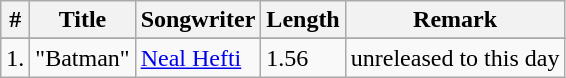<table class="wikitable">
<tr>
<th>#</th>
<th>Title</th>
<th>Songwriter</th>
<th>Length</th>
<th>Remark</th>
</tr>
<tr bgcolor="#ebf5ff">
</tr>
<tr>
<td>1.</td>
<td>"Batman"</td>
<td><a href='#'>Neal Hefti</a></td>
<td>1.56</td>
<td>unreleased to this day</td>
</tr>
</table>
